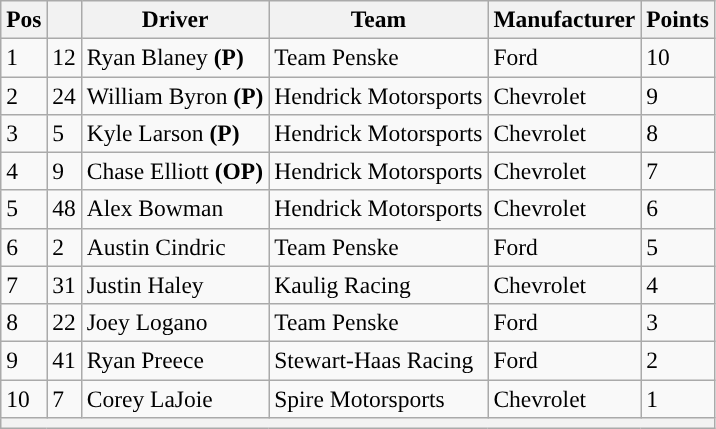<table class="wikitable" style="font-size:98%">
<tr>
<th>Pos</th>
<th></th>
<th>Driver</th>
<th>Team</th>
<th>Manufacturer</th>
<th>Points</th>
</tr>
<tr>
<td>1</td>
<td>12</td>
<td>Ryan Blaney <strong>(P)</strong></td>
<td>Team Penske</td>
<td>Ford</td>
<td>10</td>
</tr>
<tr>
<td>2</td>
<td>24</td>
<td>William Byron <strong>(P)</strong></td>
<td>Hendrick Motorsports</td>
<td>Chevrolet</td>
<td>9</td>
</tr>
<tr>
<td>3</td>
<td>5</td>
<td>Kyle Larson <strong>(P)</strong></td>
<td>Hendrick Motorsports</td>
<td>Chevrolet</td>
<td>8</td>
</tr>
<tr>
<td>4</td>
<td>9</td>
<td>Chase Elliott <strong>(OP)</strong></td>
<td>Hendrick Motorsports</td>
<td>Chevrolet</td>
<td>7</td>
</tr>
<tr>
<td>5</td>
<td>48</td>
<td>Alex Bowman</td>
<td>Hendrick Motorsports</td>
<td>Chevrolet</td>
<td>6</td>
</tr>
<tr>
<td>6</td>
<td>2</td>
<td>Austin Cindric</td>
<td>Team Penske</td>
<td>Ford</td>
<td>5</td>
</tr>
<tr>
<td>7</td>
<td>31</td>
<td>Justin Haley</td>
<td>Kaulig Racing</td>
<td>Chevrolet</td>
<td>4</td>
</tr>
<tr>
<td>8</td>
<td>22</td>
<td>Joey Logano</td>
<td>Team Penske</td>
<td>Ford</td>
<td>3</td>
</tr>
<tr>
<td>9</td>
<td>41</td>
<td>Ryan Preece</td>
<td>Stewart-Haas Racing</td>
<td>Ford</td>
<td>2</td>
</tr>
<tr>
<td>10</td>
<td>7</td>
<td>Corey LaJoie</td>
<td>Spire Motorsports</td>
<td>Chevrolet</td>
<td>1</td>
</tr>
<tr>
<th colspan="6"></th>
</tr>
</table>
